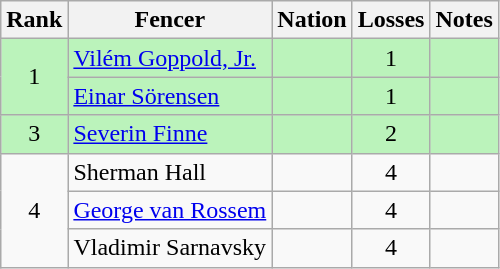<table class="wikitable sortable" style="text-align:center">
<tr>
<th>Rank</th>
<th>Fencer</th>
<th>Nation</th>
<th>Losses</th>
<th>Notes</th>
</tr>
<tr bgcolor=bbf3bb>
<td rowspan=2>1</td>
<td align=left><a href='#'>Vilém Goppold, Jr.</a></td>
<td align=left></td>
<td>1</td>
<td></td>
</tr>
<tr bgcolor=bbf3bb>
<td align=left><a href='#'>Einar Sörensen</a></td>
<td align=left></td>
<td>1</td>
<td></td>
</tr>
<tr bgcolor=bbf3bb>
<td>3</td>
<td align=left><a href='#'>Severin Finne</a></td>
<td align=left></td>
<td>2</td>
<td></td>
</tr>
<tr>
<td rowspan=3>4</td>
<td align=left>Sherman Hall</td>
<td align=left></td>
<td>4</td>
<td></td>
</tr>
<tr>
<td align=left><a href='#'>George van Rossem</a></td>
<td align=left></td>
<td>4</td>
<td></td>
</tr>
<tr>
<td align=left>Vladimir Sarnavsky</td>
<td align=left></td>
<td>4</td>
<td></td>
</tr>
</table>
